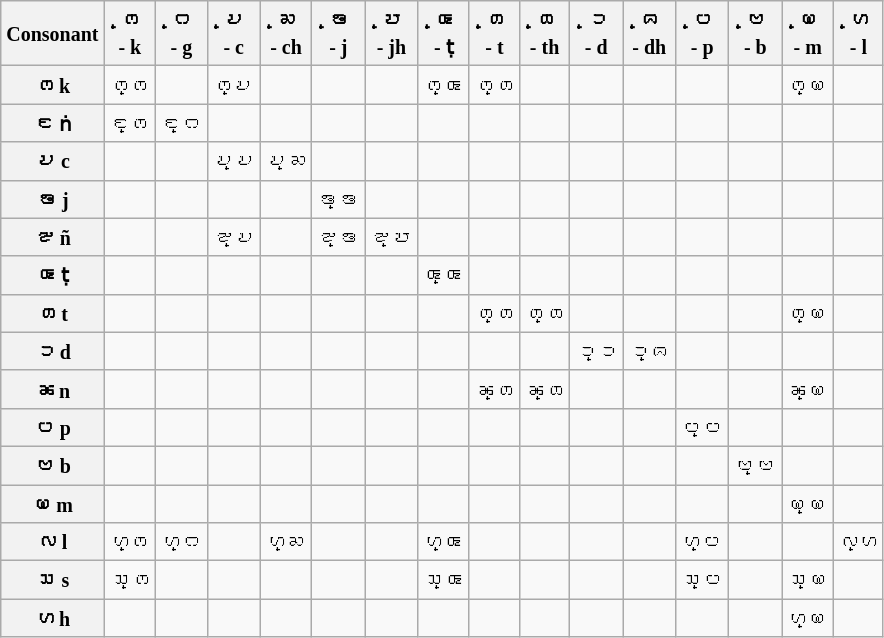<table class="wikitable">
<tr>
<th><small>Consonant</small></th>
<th><strong><small>𑄳𑄇</small></strong><br><strong><small>- k</small></strong></th>
<th><strong><small>𑄳𑄉</small></strong><br><strong><small>- g</small></strong></th>
<th><strong><small>𑄳𑄌</small></strong><br><strong><small>- c</small></strong></th>
<th><strong><small>𑄳𑄍</small></strong><br><strong><small>- ch</small></strong></th>
<th><strong><small>𑄳𑄎</small></strong><br><strong><small>- j</small></strong></th>
<th><strong><small>𑄳𑄏</small></strong><br><strong><small>- jh</small></strong></th>
<th><strong><small>𑄳𑄑</small></strong><br><strong><small>- ṭ</small></strong></th>
<th><strong><small>𑄳𑄖</small></strong><br><strong><small>- t</small></strong></th>
<th><strong><small>𑄳𑄗</small></strong><br><strong><small>- th</small></strong></th>
<th><strong><small>𑄳𑄘</small></strong><br><strong><small>- d</small></strong></th>
<th><strong><small>𑄳𑄙</small></strong><br><strong><small>- dh</small></strong></th>
<th><strong><small>𑄳𑄛</small></strong><br><strong><small>- p</small></strong></th>
<th><strong><small>𑄳𑄝</small></strong><br><strong><small>- b</small></strong></th>
<th><strong><small>𑄳𑄟</small></strong><br><strong><small>- m</small></strong></th>
<th><strong><small>𑄳𑄦</small></strong><br><strong><small>- l</small></strong></th>
</tr>
<tr>
<th><strong><small>𑄇 k</small></strong></th>
<td><small>𑄇𑄳𑄇</small></td>
<td></td>
<td><small>𑄇𑄳𑄌</small></td>
<td></td>
<td></td>
<td></td>
<td><small>𑄇𑄳𑄑</small></td>
<td><small>𑄇𑄳𑄖</small></td>
<td></td>
<td></td>
<td></td>
<td></td>
<td></td>
<td><small>𑄇𑄳𑄟</small></td>
<td></td>
</tr>
<tr>
<th><strong><small>𑄋 ṅ</small></strong></th>
<td><small>𑄋𑄳𑄇</small></td>
<td><small>𑄋𑄳𑄉</small></td>
<td></td>
<td></td>
<td></td>
<td></td>
<td></td>
<td></td>
<td></td>
<td></td>
<td></td>
<td></td>
<td></td>
<td></td>
<td></td>
</tr>
<tr>
<th><strong><small>𑄌 c</small></strong></th>
<td></td>
<td></td>
<td><small>𑄌𑄳𑄌</small></td>
<td><small>𑄌𑄳𑄍</small></td>
<td></td>
<td></td>
<td></td>
<td></td>
<td></td>
<td></td>
<td></td>
<td></td>
<td></td>
<td></td>
<td></td>
</tr>
<tr>
<th><strong><small>𑄎 j</small></strong></th>
<td></td>
<td></td>
<td></td>
<td></td>
<td><small>𑄎𑄳𑄎</small></td>
<td></td>
<td></td>
<td></td>
<td></td>
<td></td>
<td></td>
<td></td>
<td></td>
<td></td>
<td></td>
</tr>
<tr>
<th><strong><small>𑄐 ñ</small></strong></th>
<td></td>
<td></td>
<td><small>𑄐𑄳𑄌</small></td>
<td></td>
<td><small>𑄐𑄳𑄎</small></td>
<td><small>𑄐𑄳𑄏</small></td>
<td></td>
<td></td>
<td></td>
<td></td>
<td></td>
<td></td>
<td></td>
<td></td>
<td></td>
</tr>
<tr>
<th><strong><small>𑄑 ṭ</small></strong></th>
<td></td>
<td></td>
<td></td>
<td></td>
<td></td>
<td></td>
<td><small>𑄑𑄳𑄑</small></td>
<td></td>
<td></td>
<td></td>
<td></td>
<td></td>
<td></td>
<td></td>
<td></td>
</tr>
<tr>
<th><strong><small>𑄖 t</small></strong></th>
<td></td>
<td></td>
<td></td>
<td></td>
<td></td>
<td></td>
<td></td>
<td><small>𑄖𑄳𑄖</small></td>
<td><small>𑄖𑄳𑄗</small></td>
<td></td>
<td></td>
<td></td>
<td></td>
<td><small>𑄖𑄳𑄟</small></td>
<td></td>
</tr>
<tr>
<th><strong><small>𑄘 d</small></strong></th>
<td></td>
<td></td>
<td></td>
<td></td>
<td></td>
<td></td>
<td></td>
<td></td>
<td></td>
<td><small>𑄘𑄳𑄘</small></td>
<td><small>𑄘𑄳𑄙</small></td>
<td></td>
<td></td>
<td></td>
<td></td>
</tr>
<tr>
<th><strong><small>𑄚 n</small></strong></th>
<td></td>
<td></td>
<td></td>
<td></td>
<td></td>
<td></td>
<td></td>
<td><small>𑄚𑄳𑄖</small></td>
<td><small>𑄚𑄳𑄗</small></td>
<td></td>
<td></td>
<td></td>
<td></td>
<td><small>𑄚𑄳𑄟</small></td>
<td></td>
</tr>
<tr>
<th><strong><small>𑄛 p</small></strong></th>
<td></td>
<td></td>
<td></td>
<td></td>
<td></td>
<td></td>
<td></td>
<td></td>
<td></td>
<td></td>
<td></td>
<td><small>𑄛𑄳𑄛</small></td>
<td></td>
<td></td>
<td></td>
</tr>
<tr>
<th><strong><small>𑄝 b</small></strong></th>
<td></td>
<td></td>
<td></td>
<td></td>
<td></td>
<td></td>
<td></td>
<td></td>
<td></td>
<td></td>
<td></td>
<td></td>
<td><small>𑄝𑄳𑄝</small></td>
<td></td>
<td></td>
</tr>
<tr>
<th><strong><small>𑄟 m</small></strong></th>
<td></td>
<td></td>
<td></td>
<td></td>
<td></td>
<td></td>
<td></td>
<td></td>
<td></td>
<td></td>
<td></td>
<td></td>
<td></td>
<td><small>𑄟𑄳𑄟</small></td>
<td></td>
</tr>
<tr>
<th><strong><small>𑄣 l</small></strong></th>
<td><small>𑄦𑄳𑄇</small></td>
<td><small>𑄦𑄳𑄉</small></td>
<td></td>
<td><small>𑄦𑄳𑄍</small></td>
<td></td>
<td></td>
<td><small>𑄦𑄳𑄑</small></td>
<td></td>
<td></td>
<td></td>
<td></td>
<td><small>𑄦𑄳𑄛</small></td>
<td></td>
<td></td>
<td><small>𑄣𑄳𑄦</small></td>
</tr>
<tr>
<th><strong><small>𑄥 s</small></strong></th>
<td><small>𑄥𑄳𑄇</small></td>
<td></td>
<td></td>
<td></td>
<td></td>
<td></td>
<td><small>𑄥𑄳𑄑</small></td>
<td></td>
<td></td>
<td></td>
<td></td>
<td><small>𑄥𑄳𑄛</small></td>
<td></td>
<td><small>𑄥𑄳𑄟</small></td>
<td></td>
</tr>
<tr>
<th><small>𑄦 h</small></th>
<td></td>
<td></td>
<td></td>
<td></td>
<td></td>
<td></td>
<td></td>
<td></td>
<td></td>
<td></td>
<td></td>
<td></td>
<td></td>
<td><small>𑄦𑄳𑄟</small></td>
<td></td>
</tr>
</table>
